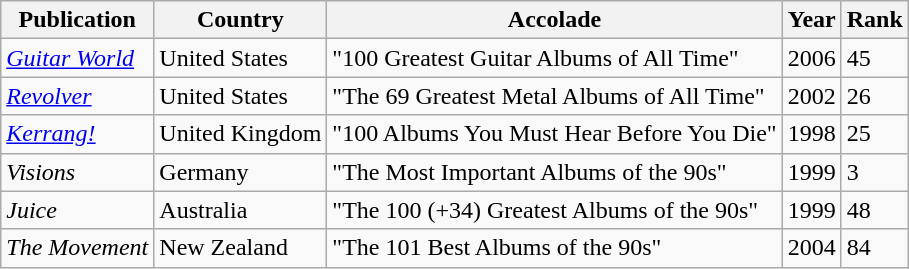<table class="wikitable" border="1">
<tr>
<th>Publication</th>
<th>Country</th>
<th>Accolade</th>
<th>Year</th>
<th>Rank</th>
</tr>
<tr>
<td><em><a href='#'>Guitar World</a></em></td>
<td>United States</td>
<td>"100 Greatest Guitar Albums of All Time"</td>
<td>2006</td>
<td>45</td>
</tr>
<tr>
<td><em><a href='#'>Revolver</a></em></td>
<td>United States</td>
<td>"The 69 Greatest Metal Albums of All Time"</td>
<td>2002</td>
<td>26</td>
</tr>
<tr>
<td><em><a href='#'>Kerrang!</a></em></td>
<td>United Kingdom</td>
<td>"100 Albums You Must Hear Before You Die"</td>
<td>1998</td>
<td>25</td>
</tr>
<tr>
<td><em>Visions</em></td>
<td>Germany</td>
<td>"The Most Important Albums of the 90s"</td>
<td>1999</td>
<td>3</td>
</tr>
<tr>
<td><em>Juice</em></td>
<td>Australia</td>
<td>"The 100 (+34) Greatest Albums of the 90s"</td>
<td>1999</td>
<td>48</td>
</tr>
<tr>
<td><em>The Movement</em></td>
<td>New Zealand</td>
<td>"The 101 Best Albums of the 90s"</td>
<td>2004</td>
<td>84</td>
</tr>
</table>
